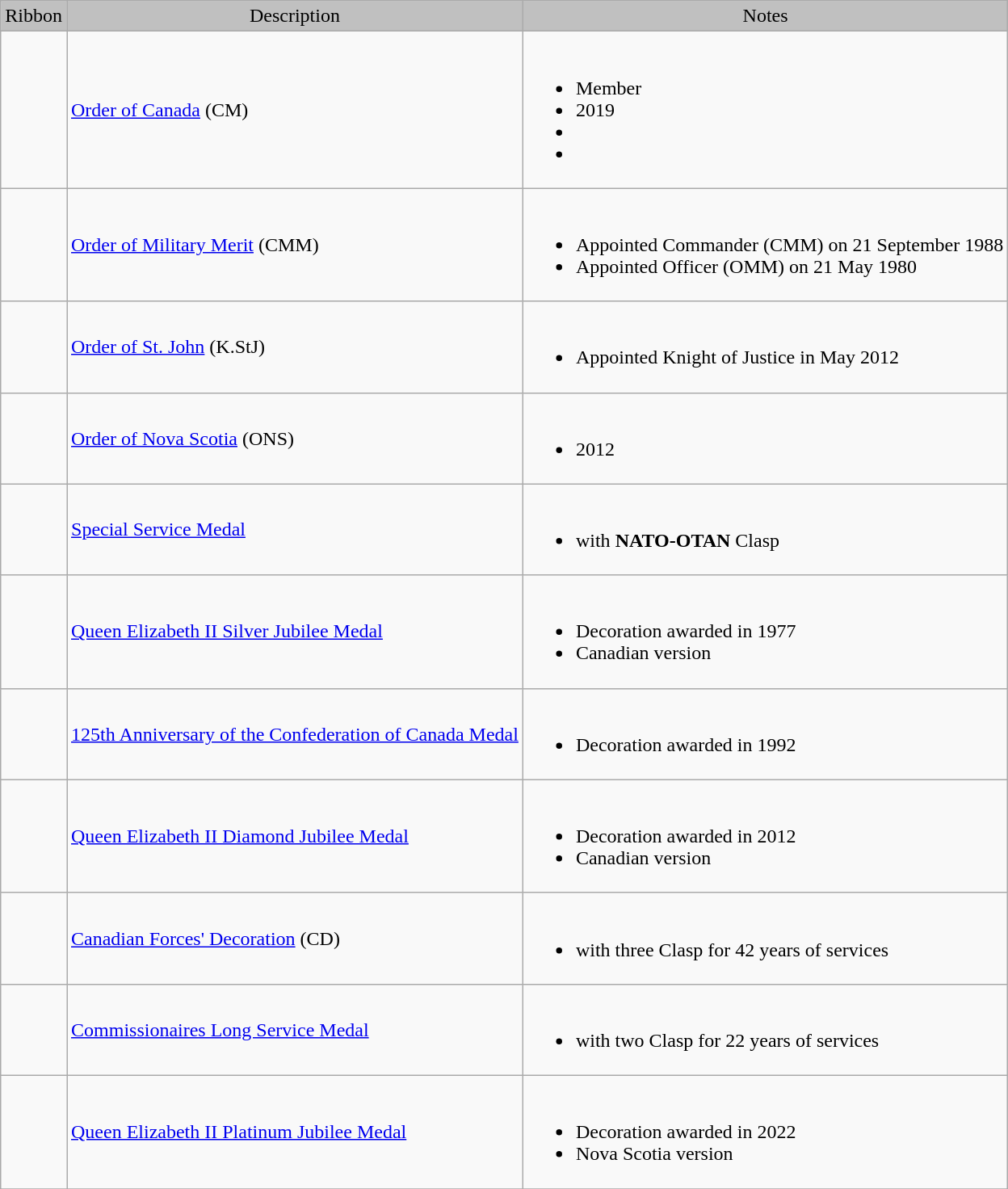<table class="wikitable">
<tr bgcolor="silver" align="center">
<td>Ribbon</td>
<td>Description</td>
<td>Notes</td>
</tr>
<tr>
<td></td>
<td><a href='#'>Order of Canada</a> (CM)</td>
<td><br><ul><li>Member</li><li>2019</li><li></li><li></li></ul></td>
</tr>
<tr>
<td></td>
<td><a href='#'>Order of Military Merit</a> (CMM)</td>
<td><br><ul><li>Appointed Commander (CMM) on 21 September 1988</li><li>Appointed Officer (OMM) on 21 May 1980 </li></ul></td>
</tr>
<tr>
<td></td>
<td><a href='#'>Order of St. John</a> (K.StJ)</td>
<td><br><ul><li>Appointed Knight of Justice in May 2012</li></ul></td>
</tr>
<tr>
<td></td>
<td><a href='#'>Order of Nova Scotia</a> (ONS)</td>
<td><br><ul><li>2012</li></ul></td>
</tr>
<tr>
<td></td>
<td><a href='#'>Special Service Medal</a></td>
<td><br><ul><li>with <strong>NATO-OTAN</strong> Clasp</li></ul></td>
</tr>
<tr>
<td></td>
<td><a href='#'>Queen Elizabeth II Silver Jubilee Medal</a></td>
<td><br><ul><li>Decoration awarded in 1977</li><li>Canadian version</li></ul></td>
</tr>
<tr>
<td></td>
<td><a href='#'>125th Anniversary of the Confederation of Canada Medal</a></td>
<td><br><ul><li>Decoration awarded in 1992</li></ul></td>
</tr>
<tr>
<td></td>
<td><a href='#'>Queen Elizabeth II Diamond Jubilee Medal</a></td>
<td><br><ul><li>Decoration awarded in 2012</li><li>Canadian version</li></ul></td>
</tr>
<tr>
<td></td>
<td><a href='#'>Canadian Forces' Decoration</a> (CD)</td>
<td><br><ul><li>with three Clasp for 42 years of services</li></ul></td>
</tr>
<tr>
<td></td>
<td><a href='#'>Commissionaires Long Service Medal</a></td>
<td><br><ul><li>with two Clasp for 22 years of services</li></ul></td>
</tr>
<tr>
<td></td>
<td><a href='#'>Queen Elizabeth II Platinum Jubilee Medal</a></td>
<td><br><ul><li>Decoration awarded in 2022</li><li>Nova Scotia version</li></ul></td>
</tr>
<tr>
</tr>
</table>
